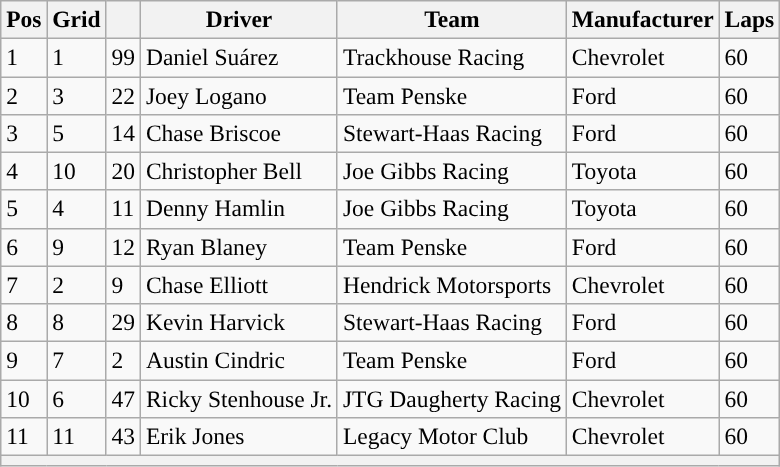<table class="wikitable" style="font-size:98%">
<tr>
<th>Pos</th>
<th>Grid</th>
<th></th>
<th>Driver</th>
<th>Team</th>
<th>Manufacturer</th>
<th>Laps</th>
</tr>
<tr>
<td>1</td>
<td>1</td>
<td>99</td>
<td>Daniel Suárez</td>
<td>Trackhouse Racing</td>
<td>Chevrolet</td>
<td>60</td>
</tr>
<tr>
<td>2</td>
<td>3</td>
<td>22</td>
<td>Joey Logano</td>
<td>Team Penske</td>
<td>Ford</td>
<td>60</td>
</tr>
<tr>
<td>3</td>
<td>5</td>
<td>14</td>
<td>Chase Briscoe</td>
<td>Stewart-Haas Racing</td>
<td>Ford</td>
<td>60</td>
</tr>
<tr>
<td>4</td>
<td>10</td>
<td>20</td>
<td>Christopher Bell</td>
<td>Joe Gibbs Racing</td>
<td>Toyota</td>
<td>60</td>
</tr>
<tr>
<td>5</td>
<td>4</td>
<td>11</td>
<td>Denny Hamlin</td>
<td>Joe Gibbs Racing</td>
<td>Toyota</td>
<td>60</td>
</tr>
<tr>
<td>6</td>
<td>9</td>
<td>12</td>
<td>Ryan Blaney</td>
<td>Team Penske</td>
<td>Ford</td>
<td>60</td>
</tr>
<tr>
<td>7</td>
<td>2</td>
<td>9</td>
<td>Chase Elliott</td>
<td>Hendrick Motorsports</td>
<td>Chevrolet</td>
<td>60</td>
</tr>
<tr>
<td>8</td>
<td>8</td>
<td>29</td>
<td>Kevin Harvick</td>
<td>Stewart-Haas Racing</td>
<td>Ford</td>
<td>60</td>
</tr>
<tr>
<td>9</td>
<td>7</td>
<td>2</td>
<td>Austin Cindric</td>
<td>Team Penske</td>
<td>Ford</td>
<td>60</td>
</tr>
<tr>
<td>10</td>
<td>6</td>
<td>47</td>
<td>Ricky Stenhouse Jr.</td>
<td>JTG Daugherty Racing</td>
<td>Chevrolet</td>
<td>60</td>
</tr>
<tr>
<td>11</td>
<td>11</td>
<td>43</td>
<td>Erik Jones</td>
<td>Legacy Motor Club</td>
<td>Chevrolet</td>
<td>60</td>
</tr>
<tr>
<th colspan="7"></th>
</tr>
</table>
